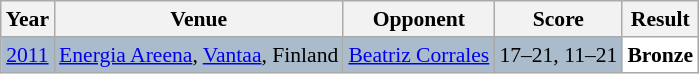<table class="sortable wikitable" style="font-size: 90%;">
<tr>
<th>Year</th>
<th>Venue</th>
<th>Opponent</th>
<th>Score</th>
<th>Result</th>
</tr>
<tr style="background:#AABBCC">
<td align="center"><a href='#'>2011</a></td>
<td align="left"><a href='#'>Energia Areena</a>, <a href='#'>Vantaa</a>, Finland</td>
<td align="left"> <a href='#'>Beatriz Corrales</a></td>
<td align="left">17–21, 11–21</td>
<td style="text-align:left; background:white"> <strong>Bronze</strong></td>
</tr>
</table>
